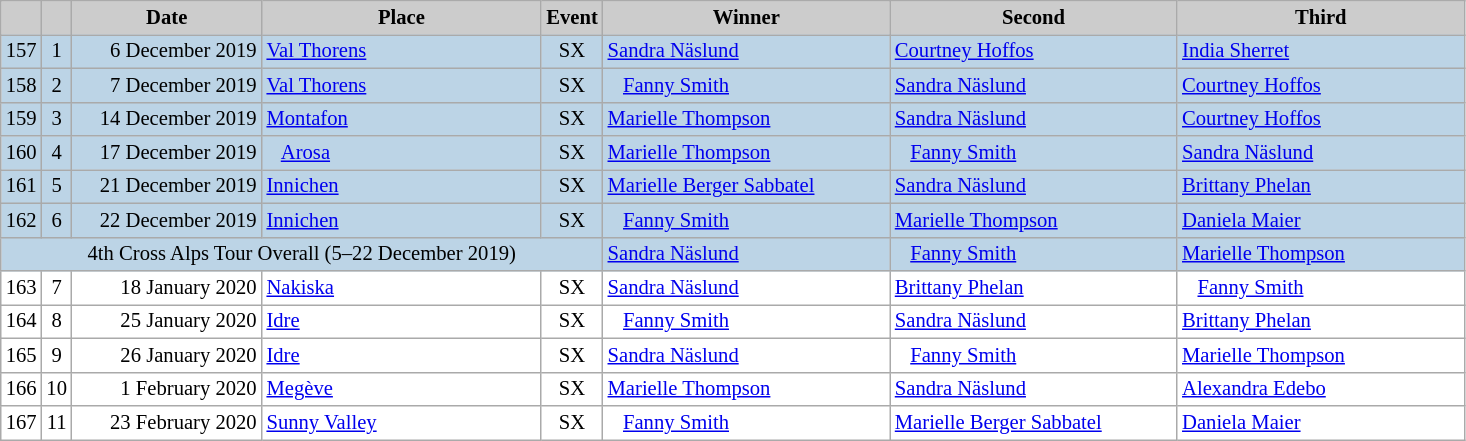<table class="wikitable plainrowheaders" style="background:#fff; font-size:86%; line-height:16px; border:grey solid 1px; border-collapse:collapse;">
<tr>
<th scope="col" style="background:#ccc; width=20 px;"></th>
<th scope="col" style="background:#ccc; width=30 px;"></th>
<th scope="col" style="background:#ccc; width:120px;">Date</th>
<th scope="col" style="background:#ccc; width:180px;">Place</th>
<th scope="col" style="background:#ccc; width:15px;">Event</th>
<th scope="col" style="background:#ccc; width:185px;">Winner</th>
<th scope="col" style="background:#ccc; width:185px;">Second</th>
<th scope="col" style="background:#ccc; width:185px;">Third</th>
</tr>
<tr bgcolor="#BCD4E6">
<td align="center">157</td>
<td align="center">1</td>
<td align="right">6 December 2019</td>
<td> <a href='#'>Val Thorens</a></td>
<td align="center">SX</td>
<td> <a href='#'>Sandra Näslund</a></td>
<td> <a href='#'>Courtney Hoffos</a></td>
<td> <a href='#'>India Sherret</a></td>
</tr>
<tr bgcolor="#BCD4E6">
<td align="center">158</td>
<td align="center">2</td>
<td align="right">7 December 2019</td>
<td> <a href='#'>Val Thorens</a></td>
<td align="center">SX</td>
<td>   <a href='#'>Fanny Smith</a></td>
<td> <a href='#'>Sandra Näslund</a></td>
<td> <a href='#'>Courtney Hoffos</a></td>
</tr>
<tr bgcolor="#BCD4E6">
<td align="center">159</td>
<td align="center">3</td>
<td align="right">14 December 2019</td>
<td> <a href='#'>Montafon</a></td>
<td align="center">SX</td>
<td> <a href='#'>Marielle Thompson</a></td>
<td> <a href='#'>Sandra Näslund</a></td>
<td> <a href='#'>Courtney Hoffos</a></td>
</tr>
<tr bgcolor="#BCD4E6">
<td align="center">160</td>
<td align="center">4</td>
<td align="right">17 December 2019</td>
<td>   <a href='#'>Arosa</a></td>
<td align="center">SX</td>
<td> <a href='#'>Marielle Thompson</a></td>
<td>   <a href='#'>Fanny Smith</a></td>
<td> <a href='#'>Sandra Näslund</a></td>
</tr>
<tr bgcolor="#BCD4E6">
<td align="center">161</td>
<td align="center">5</td>
<td align="right">21 December 2019</td>
<td> <a href='#'>Innichen</a></td>
<td align="center">SX</td>
<td> <a href='#'>Marielle Berger Sabbatel</a></td>
<td> <a href='#'>Sandra Näslund</a></td>
<td> <a href='#'>Brittany Phelan</a></td>
</tr>
<tr bgcolor="#BCD4E6">
<td align="center">162</td>
<td align="center">6</td>
<td align="right">22 December 2019</td>
<td> <a href='#'>Innichen</a></td>
<td align="center">SX</td>
<td>   <a href='#'>Fanny Smith</a></td>
<td> <a href='#'>Marielle Thompson</a></td>
<td> <a href='#'>Daniela Maier</a></td>
</tr>
<tr bgcolor="#BCD4E6">
<td colspan="5" align="center">4th Cross Alps Tour Overall (5–22 December 2019)</td>
<td> <a href='#'>Sandra Näslund</a></td>
<td>   <a href='#'>Fanny Smith</a></td>
<td> <a href='#'>Marielle Thompson</a></td>
</tr>
<tr>
<td align="center">163</td>
<td align="center">7</td>
<td align="right">18 January 2020</td>
<td> <a href='#'>Nakiska</a></td>
<td align="center">SX</td>
<td> <a href='#'>Sandra Näslund</a></td>
<td> <a href='#'>Brittany Phelan</a></td>
<td>   <a href='#'>Fanny Smith</a></td>
</tr>
<tr>
<td align="center">164</td>
<td align="center">8</td>
<td align="right">25 January 2020</td>
<td> <a href='#'>Idre</a></td>
<td align="center">SX</td>
<td>   <a href='#'>Fanny Smith</a></td>
<td> <a href='#'>Sandra Näslund</a></td>
<td> <a href='#'>Brittany Phelan</a></td>
</tr>
<tr>
<td align="center">165</td>
<td align="center">9</td>
<td align="right">26 January 2020</td>
<td> <a href='#'>Idre</a></td>
<td align="center">SX</td>
<td> <a href='#'>Sandra Näslund</a></td>
<td>   <a href='#'>Fanny Smith</a></td>
<td> <a href='#'>Marielle Thompson</a></td>
</tr>
<tr>
<td align="center">166</td>
<td align="center">10</td>
<td align="right">1 February 2020</td>
<td> <a href='#'>Megève</a></td>
<td align="center">SX</td>
<td> <a href='#'>Marielle Thompson</a></td>
<td> <a href='#'>Sandra Näslund</a></td>
<td> <a href='#'>Alexandra Edebo</a></td>
</tr>
<tr>
<td align="center">167</td>
<td align="center">11</td>
<td align="right">23 February 2020</td>
<td> <a href='#'>Sunny Valley</a></td>
<td align="center">SX</td>
<td>   <a href='#'>Fanny Smith</a></td>
<td> <a href='#'>Marielle Berger Sabbatel</a></td>
<td> <a href='#'>Daniela Maier</a></td>
</tr>
</table>
